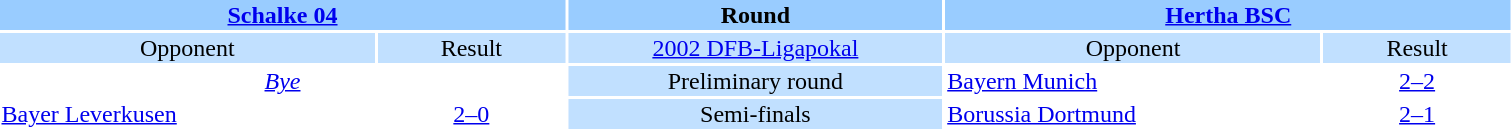<table style="width:80%; text-align:center;">
<tr style="vertical-align:top; background:#99CCFF;">
<th colspan="2"><a href='#'>Schalke 04</a></th>
<th style="width:20%">Round</th>
<th colspan="2"><a href='#'>Hertha BSC</a></th>
</tr>
<tr style="vertical-align:top; background:#C1E0FF;">
<td style="width:20%">Opponent</td>
<td style="width:10%">Result</td>
<td><a href='#'>2002 DFB-Ligapokal</a></td>
<td style="width:20%">Opponent</td>
<td style="width:10%">Result</td>
</tr>
<tr>
<td colspan="2"><em><a href='#'>Bye</a></em></td>
<td style="background:#C1E0FF;">Preliminary round</td>
<td align="left"><a href='#'>Bayern Munich</a></td>
<td><a href='#'>2–2</a> </td>
</tr>
<tr>
<td align="left"><a href='#'>Bayer Leverkusen</a></td>
<td><a href='#'>2–0</a></td>
<td style="background:#C1E0FF;">Semi-finals</td>
<td align="left"><a href='#'>Borussia Dortmund</a></td>
<td><a href='#'>2–1</a></td>
</tr>
</table>
